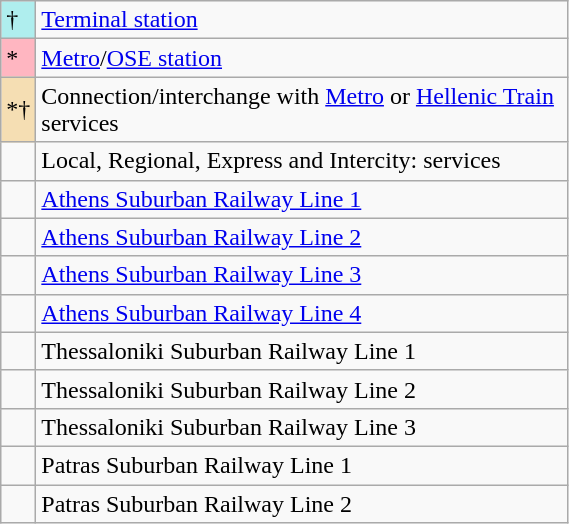<table class="wikitable sortable" style="text-align: left;" style=font-size:95%; width="30%">
<tr>
<td style="background-color:#AFEEEE">†</td>
<td><a href='#'>Terminal station</a></td>
</tr>
<tr>
<td style="background-color:#FFB6C1">*</td>
<td><a href='#'>Metro</a>/<a href='#'>OSE station</a></td>
</tr>
<tr>
<td style="background-color:#F5DEB3">*†</td>
<td>Connection/interchange with <a href='#'>Metro</a> or <a href='#'>Hellenic Train</a> services</td>
</tr>
<tr>
<td></td>
<td>Local, Regional, Express and Intercity: services</td>
</tr>
<tr>
<td></td>
<td><a href='#'>Athens Suburban Railway Line 1</a></td>
</tr>
<tr>
<td></td>
<td><a href='#'>Athens Suburban Railway Line 2</a></td>
</tr>
<tr>
<td></td>
<td><a href='#'>Athens Suburban Railway Line 3</a></td>
</tr>
<tr>
<td></td>
<td><a href='#'>Athens Suburban Railway Line 4</a></td>
</tr>
<tr>
<td></td>
<td>Thessaloniki Suburban Railway Line 1</td>
</tr>
<tr>
<td></td>
<td>Thessaloniki Suburban Railway Line 2</td>
</tr>
<tr>
<td></td>
<td>Thessaloniki Suburban Railway Line 3</td>
</tr>
<tr>
<td></td>
<td>Patras Suburban Railway Line 1</td>
</tr>
<tr>
<td></td>
<td>Patras Suburban Railway Line 2</td>
</tr>
</table>
